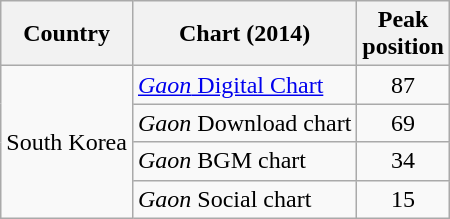<table class="wikitable sortable">
<tr>
<th>Country</th>
<th>Chart (2014)</th>
<th>Peak<br>position</th>
</tr>
<tr>
<td rowspan="4">South Korea</td>
<td><a href='#'><em>Gaon</em> Digital Chart</a></td>
<td align="center">87</td>
</tr>
<tr>
<td><em>Gaon</em> Download chart</td>
<td align="center">69</td>
</tr>
<tr>
<td><em>Gaon</em> BGM chart</td>
<td align="center">34</td>
</tr>
<tr>
<td><em>Gaon</em> Social chart</td>
<td align="center">15</td>
</tr>
</table>
